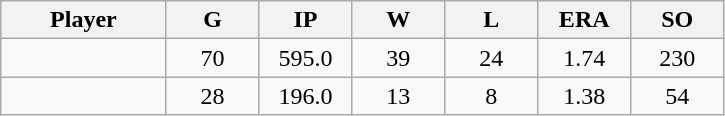<table class="wikitable sortable">
<tr>
<th bgcolor="#DDDDFF" width="16%">Player</th>
<th bgcolor="#DDDDFF" width="9%">G</th>
<th bgcolor="#DDDDFF" width="9%">IP</th>
<th bgcolor="#DDDDFF" width="9%">W</th>
<th bgcolor="#DDDDFF" width="9%">L</th>
<th bgcolor="#DDDDFF" width="9%">ERA</th>
<th bgcolor="#DDDDFF" width="9%">SO</th>
</tr>
<tr align="center">
<td></td>
<td>70</td>
<td>595.0</td>
<td>39</td>
<td>24</td>
<td>1.74</td>
<td>230</td>
</tr>
<tr align="center">
<td></td>
<td>28</td>
<td>196.0</td>
<td>13</td>
<td>8</td>
<td>1.38</td>
<td>54</td>
</tr>
</table>
